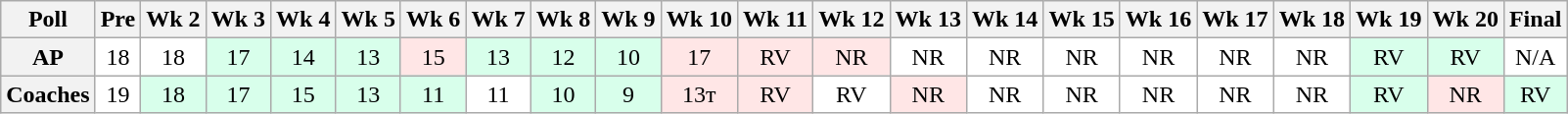<table class="wikitable" style="white-space:nowrap;text-align:center;">
<tr>
<th>Poll</th>
<th>Pre</th>
<th>Wk 2</th>
<th>Wk 3</th>
<th>Wk 4</th>
<th>Wk 5</th>
<th>Wk 6</th>
<th>Wk 7</th>
<th>Wk 8</th>
<th>Wk 9</th>
<th>Wk 10</th>
<th>Wk 11</th>
<th>Wk 12</th>
<th>Wk 13</th>
<th>Wk 14</th>
<th>Wk 15</th>
<th>Wk 16</th>
<th>Wk 17</th>
<th>Wk 18</th>
<th>Wk 19</th>
<th>Wk 20</th>
<th>Final</th>
</tr>
<tr>
<th>AP</th>
<td style="background:#FFF;">18</td>
<td style="background:#FFF;">18</td>
<td style="background:#D8FFEB;">17</td>
<td style="background:#D8FFEB;">14</td>
<td style="background:#D8FFEB;">13</td>
<td style="background:#FFE6E6;">15</td>
<td style="background:#D8FFEB;">13</td>
<td style="background:#D8FFEB;">12</td>
<td style="background:#D8FFEB;">10</td>
<td style="background:#FFE6E6;">17</td>
<td style="background:#FFE6E6;">RV</td>
<td style="background:#FFE6E6;">NR</td>
<td style="background:#FFF;">NR</td>
<td style="background:#FFF;">NR</td>
<td style="background:#FFF;">NR</td>
<td style="background:#FFF;">NR</td>
<td style="background:#FFF;">NR</td>
<td style="background:#FFF;">NR</td>
<td style="background:#D8FFEB;">RV</td>
<td style="background:#D8FFEB;">RV</td>
<td style="background:#FFF;">N/A</td>
</tr>
<tr>
<th>Coaches</th>
<td style="background:#FFF;">19</td>
<td style="background:#D8FFEB;">18</td>
<td style="background:#D8FFEB;">17</td>
<td style="background:#D8FFEB;">15</td>
<td style="background:#D8FFEB;">13</td>
<td style="background:#D8FFEB;">11</td>
<td style="background:#FFF;">11</td>
<td style="background:#D8FFEB;">10</td>
<td style="background:#D8FFEB;">9</td>
<td style="background:#FFE6E6;">13т</td>
<td style="background:#FFE6E6;">RV</td>
<td style="background:#FFF;">RV</td>
<td style="background:#FFE6E6;">NR</td>
<td style="background:#FFF;">NR</td>
<td style="background:#FFF;">NR</td>
<td style="background:#FFF;">NR</td>
<td style="background:#FFF;">NR</td>
<td style="background:#FFF;">NR</td>
<td style="background:#D8FFEB;">RV</td>
<td style="background:#FFE6E6;">NR</td>
<td style="background:#D8FFEB;">RV</td>
</tr>
</table>
